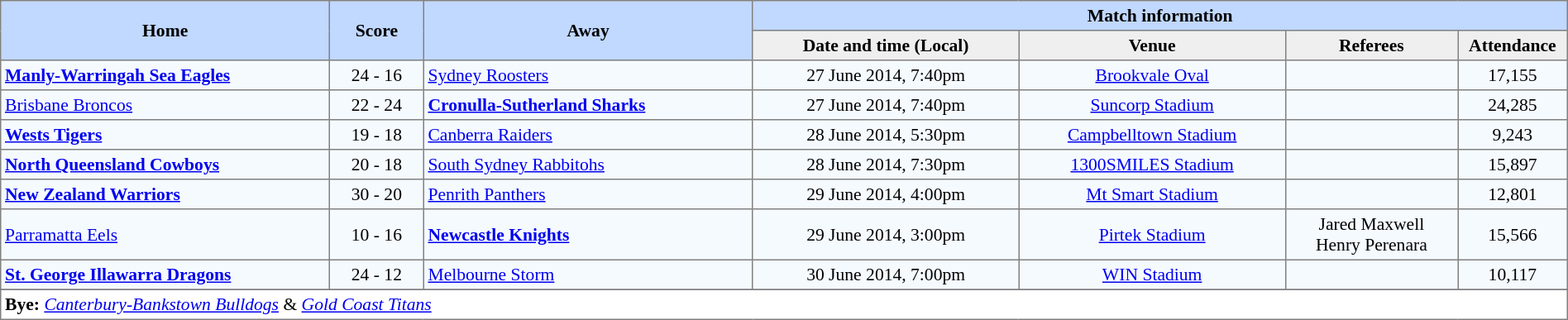<table border="1" cellpadding="3" cellspacing="0" style="border-collapse:collapse; font-size:90%; width:100%;">
<tr style="background:#c1d8ff;">
<th rowspan="2" style="width:21%;">Home</th>
<th rowspan="2" style="width:6%;">Score</th>
<th rowspan="2" style="width:21%;">Away</th>
<th colspan=6>Match information</th>
</tr>
<tr style="background:#efefef;">
<th width=17%>Date and time (Local)</th>
<th width=17%>Venue</th>
<th width=11%>Referees</th>
<th width=7%>Attendance</th>
</tr>
<tr style="text-align:center; background:#f5faff;">
<td align=left> <strong><a href='#'>Manly-Warringah Sea Eagles</a></strong></td>
<td>24 - 16</td>
<td align=left> <a href='#'>Sydney Roosters</a></td>
<td>27 June 2014, 7:40pm</td>
<td><a href='#'>Brookvale Oval</a></td>
<td></td>
<td>17,155</td>
</tr>
<tr style="text-align:center; background:#f5faff;">
<td align=left> <a href='#'>Brisbane Broncos</a></td>
<td>22 - 24</td>
<td align=left> <strong><a href='#'>Cronulla-Sutherland Sharks</a></strong></td>
<td>27 June 2014, 7:40pm</td>
<td><a href='#'>Suncorp Stadium</a></td>
<td></td>
<td>24,285</td>
</tr>
<tr style="text-align:center; background:#f5faff;">
<td align=left> <strong><a href='#'>Wests Tigers</a></strong></td>
<td>19 - 18</td>
<td align=left> <a href='#'>Canberra Raiders</a></td>
<td>28 June 2014, 5:30pm</td>
<td><a href='#'>Campbelltown Stadium</a></td>
<td></td>
<td>9,243</td>
</tr>
<tr style="text-align:center; background:#f5faff;">
<td align=left> <strong><a href='#'>North Queensland Cowboys</a></strong></td>
<td>20 - 18</td>
<td align=left> <a href='#'>South Sydney Rabbitohs</a></td>
<td>28 June 2014, 7:30pm</td>
<td><a href='#'>1300SMILES Stadium</a></td>
<td></td>
<td>15,897</td>
</tr>
<tr style="text-align:center; background:#f5faff;">
<td align=left> <strong><a href='#'>New Zealand Warriors</a></strong></td>
<td>30 - 20</td>
<td align=left> <a href='#'>Penrith Panthers</a></td>
<td>29 June 2014, 4:00pm</td>
<td><a href='#'>Mt Smart Stadium</a></td>
<td></td>
<td>12,801</td>
</tr>
<tr style="text-align:center; background:#f5faff;">
<td align=left> <a href='#'>Parramatta Eels</a></td>
<td>10 - 16</td>
<td align=left> <strong><a href='#'>Newcastle Knights</a></strong></td>
<td>29 June 2014, 3:00pm</td>
<td><a href='#'>Pirtek Stadium</a></td>
<td>Jared Maxwell<br>Henry Perenara</td>
<td>15,566</td>
</tr>
<tr style="text-align:center; background:#f5faff;">
<td align=left> <strong><a href='#'>St. George Illawarra Dragons</a></strong></td>
<td>24 - 12</td>
<td align=left> <a href='#'>Melbourne Storm</a></td>
<td>30 June 2014, 7:00pm</td>
<td><a href='#'>WIN Stadium</a></td>
<td></td>
<td>10,117</td>
</tr>
<tr style="text-align:center; background:#f5faff;">
</tr>
<tr>
<td colspan="7" align="left"><strong>Bye:</strong> <em><a href='#'>Canterbury-Bankstown Bulldogs</a></em> & <em><a href='#'>Gold Coast Titans</a></em></td>
</tr>
</table>
